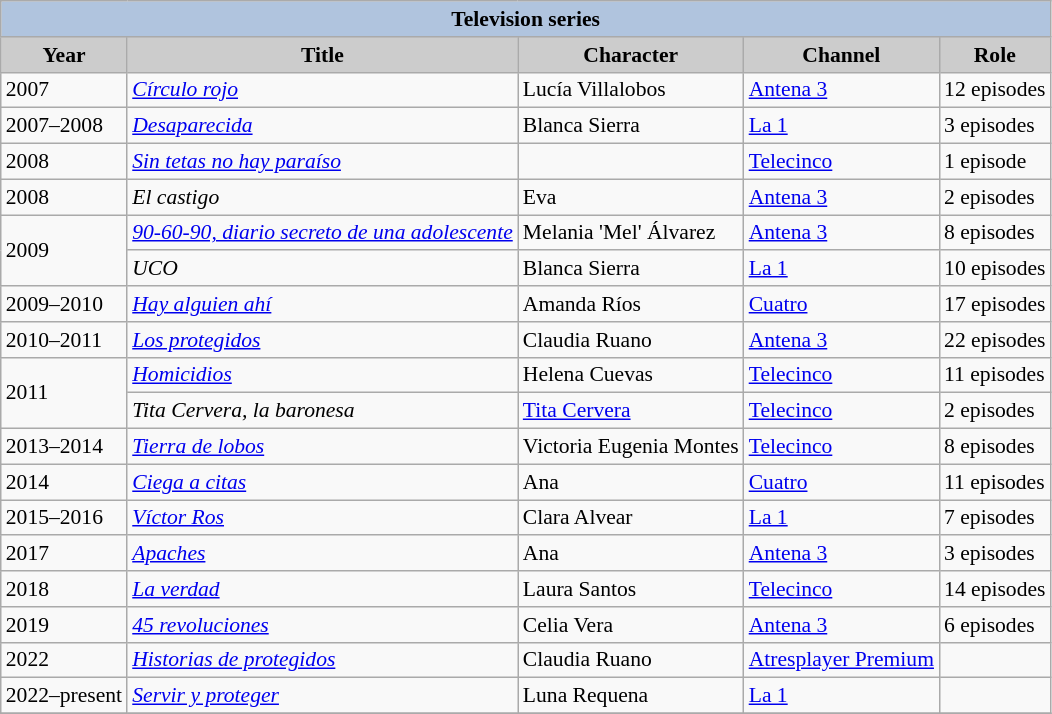<table class="wikitable" style="font-size: 90%;">
<tr>
<th colspan="5" style="background:#B0C4DE;">Television series</th>
</tr>
<tr>
<th style="background: #CCCCCC;">Year</th>
<th style="background: #CCCCCC;">Title</th>
<th style="background: #CCCCCC;">Character</th>
<th style="background: #CCCCCC;">Channel</th>
<th style="background: #CCCCCC;">Role</th>
</tr>
<tr>
<td>2007</td>
<td><em><a href='#'>Círculo rojo</a></em></td>
<td>Lucía Villalobos</td>
<td><a href='#'>Antena 3</a></td>
<td>12 episodes</td>
</tr>
<tr>
<td>2007–2008</td>
<td><em><a href='#'>Desaparecida</a></em></td>
<td>Blanca Sierra</td>
<td><a href='#'>La 1</a></td>
<td>3 episodes</td>
</tr>
<tr>
<td>2008</td>
<td><em><a href='#'>Sin tetas no hay paraíso</a></em></td>
<td></td>
<td><a href='#'>Telecinco</a></td>
<td>1 episode</td>
</tr>
<tr>
<td>2008</td>
<td><em>El castigo</em></td>
<td>Eva</td>
<td><a href='#'>Antena 3</a></td>
<td>2 episodes</td>
</tr>
<tr>
<td rowspan="2">2009</td>
<td><em><a href='#'>90-60-90, diario secreto de una adolescente</a></em></td>
<td>Melania 'Mel' Álvarez</td>
<td><a href='#'>Antena 3</a></td>
<td>8 episodes</td>
</tr>
<tr>
<td><em>UCO</em></td>
<td>Blanca Sierra</td>
<td><a href='#'>La 1</a></td>
<td>10 episodes</td>
</tr>
<tr>
<td>2009–2010</td>
<td><em><a href='#'>Hay alguien ahí</a></em></td>
<td>Amanda Ríos</td>
<td><a href='#'>Cuatro</a></td>
<td>17 episodes</td>
</tr>
<tr>
<td>2010–2011</td>
<td><em><a href='#'>Los protegidos</a></em></td>
<td>Claudia Ruano</td>
<td><a href='#'>Antena 3</a></td>
<td>22 episodes</td>
</tr>
<tr>
<td rowspan="2">2011</td>
<td><em><a href='#'>Homicidios</a></em></td>
<td>Helena Cuevas</td>
<td><a href='#'>Telecinco</a></td>
<td>11 episodes</td>
</tr>
<tr>
<td><em>Tita Cervera, la baronesa</em></td>
<td><a href='#'>Tita Cervera</a></td>
<td><a href='#'>Telecinco</a></td>
<td>2 episodes</td>
</tr>
<tr>
<td>2013–2014</td>
<td><em><a href='#'>Tierra de lobos</a></em></td>
<td>Victoria Eugenia Montes</td>
<td><a href='#'>Telecinco</a></td>
<td>8 episodes</td>
</tr>
<tr>
<td>2014</td>
<td><em><a href='#'>Ciega a citas</a></em></td>
<td>Ana</td>
<td><a href='#'>Cuatro</a></td>
<td>11 episodes</td>
</tr>
<tr>
<td>2015–2016</td>
<td><em><a href='#'>Víctor Ros</a></em></td>
<td>Clara Alvear</td>
<td><a href='#'>La 1</a></td>
<td>7 episodes</td>
</tr>
<tr>
<td>2017</td>
<td><em><a href='#'>Apaches</a></em></td>
<td>Ana</td>
<td><a href='#'>Antena 3</a></td>
<td>3 episodes</td>
</tr>
<tr>
<td>2018</td>
<td><em><a href='#'>La verdad</a></em></td>
<td>Laura Santos</td>
<td><a href='#'>Telecinco</a></td>
<td>14 episodes</td>
</tr>
<tr>
<td>2019</td>
<td><em><a href='#'>45 revoluciones</a></em></td>
<td>Celia Vera</td>
<td><a href='#'>Antena 3</a></td>
<td>6 episodes</td>
</tr>
<tr>
<td>2022</td>
<td><em><a href='#'>Historias de protegidos</a></em></td>
<td>Claudia Ruano</td>
<td><a href='#'>Atresplayer Premium</a></td>
<td></td>
</tr>
<tr>
<td>2022–present</td>
<td><em><a href='#'>Servir y proteger</a></em></td>
<td>Luna Requena</td>
<td><a href='#'>La 1</a></td>
<td></td>
</tr>
<tr>
</tr>
</table>
